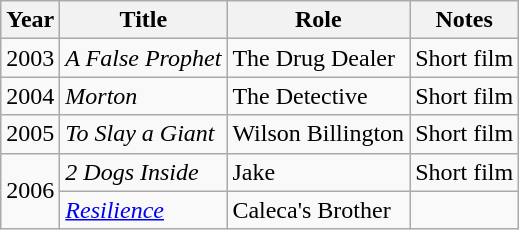<table class="wikitable sortable">
<tr>
<th>Year</th>
<th>Title</th>
<th>Role</th>
<th>Notes</th>
</tr>
<tr>
<td>2003</td>
<td><em>A False Prophet</em></td>
<td>The Drug Dealer</td>
<td>Short film</td>
</tr>
<tr>
<td>2004</td>
<td><em>Morton</em></td>
<td>The Detective</td>
<td>Short film</td>
</tr>
<tr>
<td>2005</td>
<td><em>To Slay a Giant</em></td>
<td>Wilson Billington</td>
<td>Short film</td>
</tr>
<tr>
<td rowspan="2">2006</td>
<td><em>2 Dogs Inside</em></td>
<td>Jake</td>
<td>Short film</td>
</tr>
<tr>
<td><em><a href='#'>Resilience</a></em></td>
<td>Caleca's Brother</td>
<td></td>
</tr>
</table>
